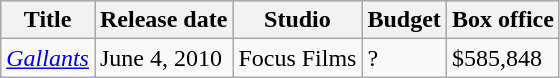<table class="wikitable">
<tr style="background:#b0c4de; text-align:center;">
<th>Title</th>
<th>Release date</th>
<th>Studio</th>
<th>Budget</th>
<th>Box office</th>
</tr>
<tr>
<td><em><a href='#'>Gallants</a></em></td>
<td>June 4, 2010</td>
<td>Focus Films</td>
<td>?</td>
<td>$585,848</td>
</tr>
</table>
